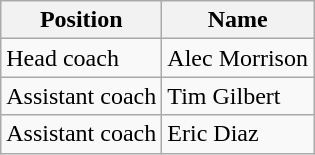<table class="wikitable">
<tr>
<th>Position</th>
<th>Name</th>
</tr>
<tr>
<td>Head coach</td>
<td> Alec Morrison</td>
</tr>
<tr>
<td>Assistant coach</td>
<td> Tim Gilbert</td>
</tr>
<tr>
<td>Assistant coach</td>
<td> Eric Diaz</td>
</tr>
</table>
